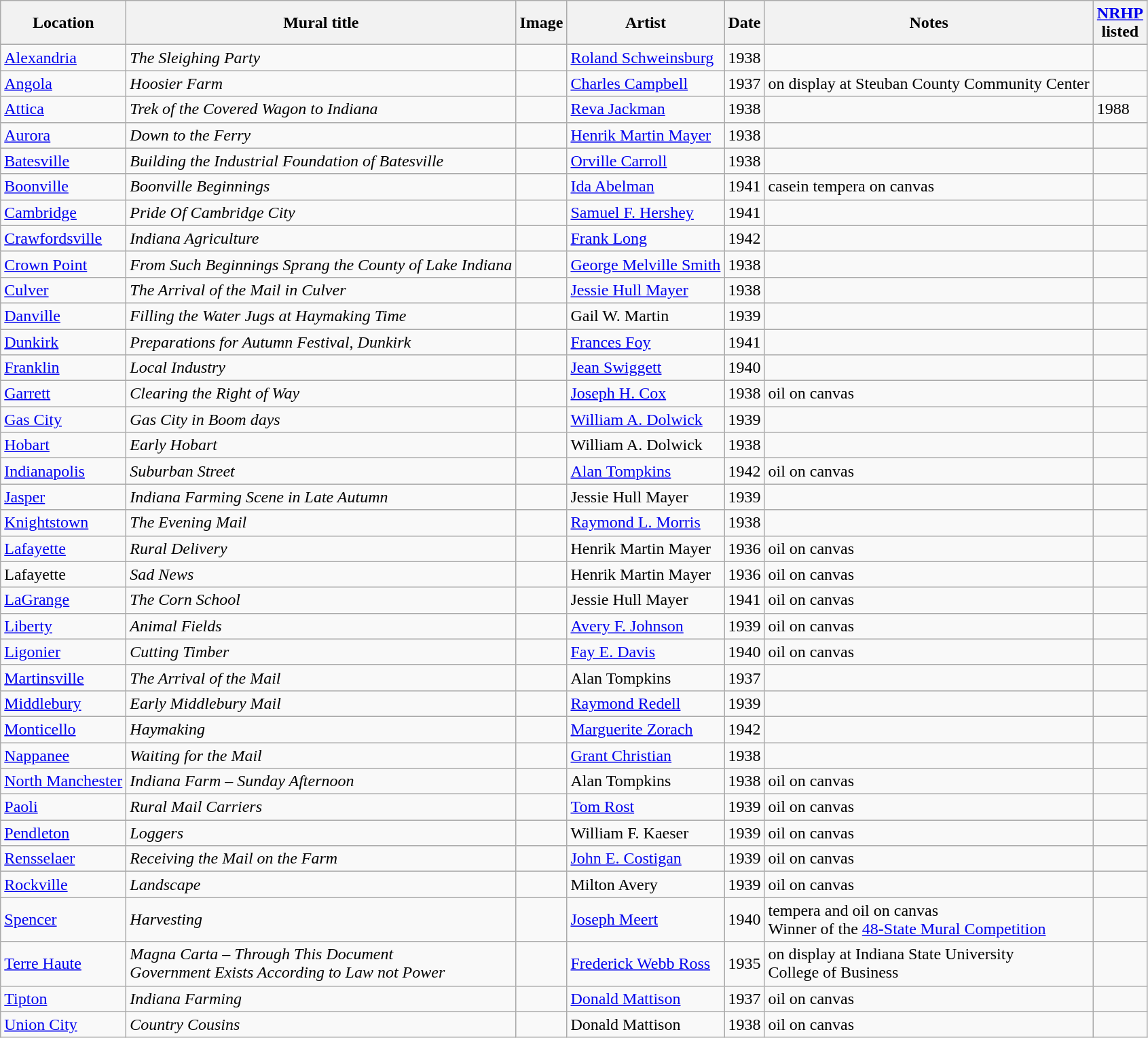<table class="wikitable sortable">
<tr>
<th>Location</th>
<th>Mural title</th>
<th>Image</th>
<th>Artist</th>
<th>Date</th>
<th>Notes</th>
<th><a href='#'>NRHP</a><br>listed</th>
</tr>
<tr>
<td><a href='#'>Alexandria</a></td>
<td><em>The Sleighing Party</em></td>
<td></td>
<td><a href='#'>Roland Schweinsburg</a></td>
<td>1938</td>
<td></td>
<td></td>
</tr>
<tr>
<td><a href='#'>Angola</a></td>
<td><em>Hoosier Farm</em></td>
<td></td>
<td><a href='#'>Charles Campbell</a></td>
<td>1937</td>
<td>on display at Steuban County Community Center</td>
<td></td>
</tr>
<tr>
<td><a href='#'>Attica</a></td>
<td><em>Trek of the Covered Wagon to Indiana</em></td>
<td></td>
<td><a href='#'>Reva Jackman</a></td>
<td>1938</td>
<td></td>
<td>1988</td>
</tr>
<tr>
<td><a href='#'>Aurora</a></td>
<td><em>Down to the Ferry</em></td>
<td></td>
<td><a href='#'>Henrik Martin Mayer</a></td>
<td>1938</td>
<td></td>
<td></td>
</tr>
<tr>
<td><a href='#'>Batesville</a></td>
<td><em>Building the Industrial Foundation of Batesville</em></td>
<td></td>
<td><a href='#'>Orville Carroll</a></td>
<td>1938</td>
<td></td>
<td></td>
</tr>
<tr>
<td><a href='#'>Boonville</a></td>
<td><em>Boonville Beginnings</em></td>
<td></td>
<td><a href='#'>Ida Abelman</a></td>
<td>1941</td>
<td>casein tempera on canvas</td>
<td></td>
</tr>
<tr>
<td><a href='#'>Cambridge</a></td>
<td><em>Pride Of Cambridge City</em></td>
<td></td>
<td><a href='#'>Samuel F. Hershey</a></td>
<td>1941</td>
<td></td>
<td></td>
</tr>
<tr>
<td><a href='#'>Crawfordsville</a></td>
<td><em>Indiana Agriculture</em></td>
<td></td>
<td><a href='#'>Frank Long</a></td>
<td>1942</td>
<td></td>
<td></td>
</tr>
<tr>
<td><a href='#'>Crown Point</a></td>
<td><em>From Such Beginnings Sprang the County of Lake Indiana</em></td>
<td></td>
<td><a href='#'>George Melville Smith</a></td>
<td>1938</td>
<td></td>
<td></td>
</tr>
<tr>
<td><a href='#'>Culver</a></td>
<td><em>The Arrival of the Mail in Culver</em></td>
<td></td>
<td><a href='#'>Jessie Hull Mayer</a></td>
<td>1938</td>
<td></td>
<td></td>
</tr>
<tr>
<td><a href='#'>Danville</a></td>
<td><em>Filling the Water Jugs at Haymaking Time</em></td>
<td></td>
<td>Gail W. Martin</td>
<td>1939</td>
<td></td>
<td></td>
</tr>
<tr>
<td><a href='#'>Dunkirk</a></td>
<td><em>Preparations for Autumn Festival, Dunkirk</em></td>
<td></td>
<td><a href='#'>Frances Foy</a></td>
<td>1941</td>
<td></td>
<td></td>
</tr>
<tr>
<td><a href='#'>Franklin</a></td>
<td><em>Local Industry</em></td>
<td></td>
<td><a href='#'>Jean Swiggett</a></td>
<td>1940</td>
<td></td>
<td></td>
</tr>
<tr>
<td><a href='#'>Garrett</a></td>
<td><em>Clearing the Right of Way</em></td>
<td></td>
<td><a href='#'>Joseph H. Cox</a></td>
<td>1938</td>
<td>oil on canvas</td>
<td></td>
</tr>
<tr>
<td><a href='#'>Gas City</a></td>
<td><em>Gas City in Boom days</em></td>
<td></td>
<td><a href='#'>William A. Dolwick</a></td>
<td>1939</td>
<td></td>
<td></td>
</tr>
<tr>
<td><a href='#'>Hobart</a></td>
<td><em>Early Hobart</em></td>
<td></td>
<td>William A. Dolwick</td>
<td>1938</td>
<td></td>
<td></td>
</tr>
<tr>
<td><a href='#'>Indianapolis</a></td>
<td><em>Suburban Street</em></td>
<td></td>
<td><a href='#'>Alan Tompkins</a></td>
<td>1942</td>
<td>oil on canvas</td>
<td></td>
</tr>
<tr>
<td><a href='#'>Jasper</a></td>
<td><em>Indiana Farming Scene in Late Autumn</em></td>
<td></td>
<td>Jessie Hull Mayer</td>
<td>1939</td>
<td></td>
<td></td>
</tr>
<tr>
<td><a href='#'>Knightstown</a></td>
<td><em>The Evening Mail</em></td>
<td></td>
<td><a href='#'>Raymond L. Morris</a></td>
<td>1938</td>
<td></td>
<td></td>
</tr>
<tr>
<td><a href='#'>Lafayette</a></td>
<td><em>Rural Delivery</em></td>
<td></td>
<td>Henrik Martin Mayer</td>
<td>1936</td>
<td>oil on canvas</td>
<td></td>
</tr>
<tr>
<td>Lafayette</td>
<td><em>Sad News</em></td>
<td></td>
<td>Henrik Martin Mayer</td>
<td>1936</td>
<td>oil on canvas</td>
<td></td>
</tr>
<tr>
<td><a href='#'>LaGrange</a></td>
<td><em>The Corn School</em></td>
<td></td>
<td>Jessie Hull Mayer</td>
<td>1941</td>
<td>oil on canvas</td>
<td></td>
</tr>
<tr>
<td><a href='#'>Liberty</a></td>
<td><em>Animal Fields</em></td>
<td></td>
<td><a href='#'>Avery F. Johnson</a></td>
<td>1939</td>
<td>oil on canvas</td>
<td></td>
</tr>
<tr>
<td><a href='#'>Ligonier</a></td>
<td><em>Cutting Timber</em></td>
<td></td>
<td><a href='#'>Fay E. Davis</a></td>
<td>1940</td>
<td>oil on canvas</td>
<td></td>
</tr>
<tr>
<td><a href='#'>Martinsville</a></td>
<td><em>The Arrival of the Mail</em></td>
<td></td>
<td>Alan Tompkins</td>
<td>1937</td>
<td></td>
<td></td>
</tr>
<tr>
<td><a href='#'>Middlebury</a></td>
<td><em>Early Middlebury Mail</em></td>
<td></td>
<td><a href='#'>Raymond Redell</a></td>
<td>1939</td>
<td></td>
<td></td>
</tr>
<tr>
<td><a href='#'>Monticello</a></td>
<td><em>Haymaking</em></td>
<td></td>
<td><a href='#'>Marguerite Zorach</a></td>
<td>1942</td>
<td></td>
<td></td>
</tr>
<tr>
<td><a href='#'>Nappanee</a></td>
<td><em>Waiting for the Mail</em></td>
<td></td>
<td><a href='#'>Grant Christian</a></td>
<td>1938</td>
<td></td>
<td></td>
</tr>
<tr>
<td><a href='#'>North Manchester</a></td>
<td><em>Indiana Farm – Sunday Afternoon</em></td>
<td></td>
<td>Alan Tompkins</td>
<td>1938</td>
<td>oil on canvas</td>
<td></td>
</tr>
<tr>
<td><a href='#'>Paoli</a></td>
<td><em>Rural Mail Carriers</em></td>
<td></td>
<td><a href='#'>Tom Rost</a></td>
<td>1939</td>
<td>oil on canvas</td>
<td></td>
</tr>
<tr>
<td><a href='#'>Pendleton</a></td>
<td><em>Loggers</em></td>
<td></td>
<td>William F. Kaeser</td>
<td>1939</td>
<td>oil on canvas</td>
<td></td>
</tr>
<tr>
<td><a href='#'>Rensselaer</a></td>
<td><em>Receiving the Mail on the Farm</em></td>
<td></td>
<td><a href='#'>John E. Costigan</a></td>
<td>1939</td>
<td>oil on canvas</td>
<td></td>
</tr>
<tr>
<td><a href='#'>Rockville</a></td>
<td><em>Landscape</em></td>
<td></td>
<td>Milton Avery</td>
<td>1939</td>
<td>oil on canvas</td>
<td></td>
</tr>
<tr>
<td><a href='#'>Spencer</a></td>
<td><em>Harvesting</em></td>
<td></td>
<td><a href='#'>Joseph Meert</a></td>
<td>1940</td>
<td>tempera and oil on canvas<br>Winner of the <a href='#'>48-State Mural Competition</a></td>
<td></td>
</tr>
<tr>
<td><a href='#'>Terre Haute</a></td>
<td><em>Magna Carta – Through This Document <br>Government Exists According to Law not Power</em></td>
<td></td>
<td><a href='#'>Frederick Webb Ross</a></td>
<td>1935</td>
<td>on display at Indiana State University <br>College of Business</td>
<td></td>
</tr>
<tr>
<td><a href='#'>Tipton</a></td>
<td><em>Indiana Farming</em></td>
<td></td>
<td><a href='#'>Donald Mattison</a></td>
<td>1937</td>
<td>oil on canvas</td>
<td></td>
</tr>
<tr>
<td><a href='#'>Union City</a></td>
<td><em>Country Cousins</em></td>
<td></td>
<td>Donald Mattison</td>
<td>1938</td>
<td>oil on canvas</td>
<td></td>
</tr>
</table>
